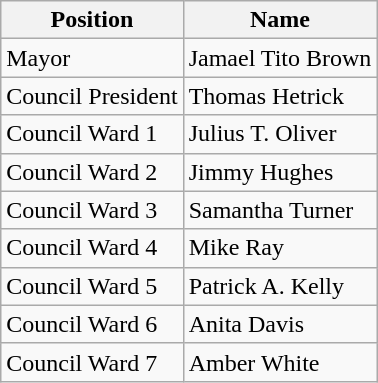<table class="wikitable">
<tr>
<th>Position</th>
<th>Name</th>
</tr>
<tr>
<td>Mayor</td>
<td>Jamael Tito Brown</td>
</tr>
<tr>
<td>Council President</td>
<td>Thomas Hetrick</td>
</tr>
<tr>
<td>Council Ward 1</td>
<td>Julius T. Oliver</td>
</tr>
<tr>
<td>Council Ward 2</td>
<td>Jimmy Hughes</td>
</tr>
<tr>
<td>Council Ward 3</td>
<td>Samantha Turner</td>
</tr>
<tr>
<td>Council Ward 4</td>
<td>Mike Ray</td>
</tr>
<tr>
<td>Council Ward 5</td>
<td>Patrick A. Kelly</td>
</tr>
<tr>
<td>Council Ward 6</td>
<td>Anita Davis</td>
</tr>
<tr>
<td>Council Ward 7</td>
<td>Amber White</td>
</tr>
</table>
